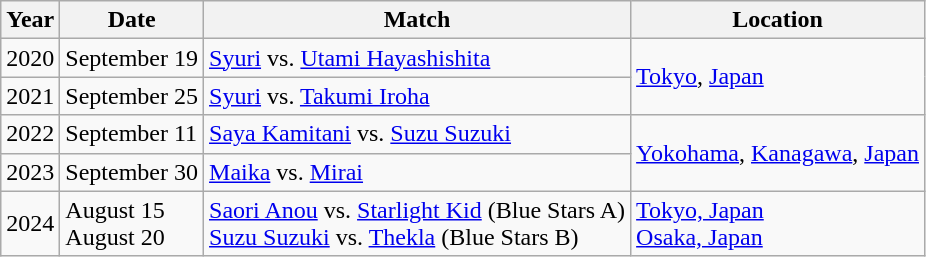<table class="wikitable">
<tr>
<th>Year</th>
<th>Date</th>
<th>Match</th>
<th>Location</th>
</tr>
<tr>
<td>2020</td>
<td>September 19</td>
<td><a href='#'>Syuri</a> vs. <a href='#'>Utami Hayashishita</a></td>
<td rowspan="2"><a href='#'>Tokyo</a>, <a href='#'>Japan</a></td>
</tr>
<tr>
<td>2021</td>
<td>September 25</td>
<td><a href='#'>Syuri</a> vs. <a href='#'>Takumi Iroha</a></td>
</tr>
<tr>
<td>2022</td>
<td>September 11</td>
<td><a href='#'>Saya Kamitani</a> vs. <a href='#'>Suzu Suzuki</a></td>
<td rowspan="2"><a href='#'>Yokohama</a>, <a href='#'>Kanagawa</a>, <a href='#'>Japan</a></td>
</tr>
<tr>
<td>2023</td>
<td>September 30</td>
<td><a href='#'>Maika</a> vs. <a href='#'>Mirai</a></td>
</tr>
<tr>
<td>2024</td>
<td>August 15<br>August 20</td>
<td><a href='#'>Saori Anou</a> vs. <a href='#'>Starlight Kid</a> (Blue Stars A)<br><a href='#'>Suzu Suzuki</a> vs. <a href='#'>Thekla</a> (Blue Stars B)</td>
<td><a href='#'>Tokyo, Japan</a><br><a href='#'>Osaka, Japan</a></td>
</tr>
</table>
